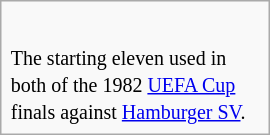<table class="infobox" width="180px">
<tr>
<td><div><br>











</div></td>
</tr>
<tr>
<td><small>The starting eleven used in both of the 1982 <a href='#'>UEFA Cup</a> finals against <a href='#'>Hamburger SV</a>.</small></td>
</tr>
</table>
